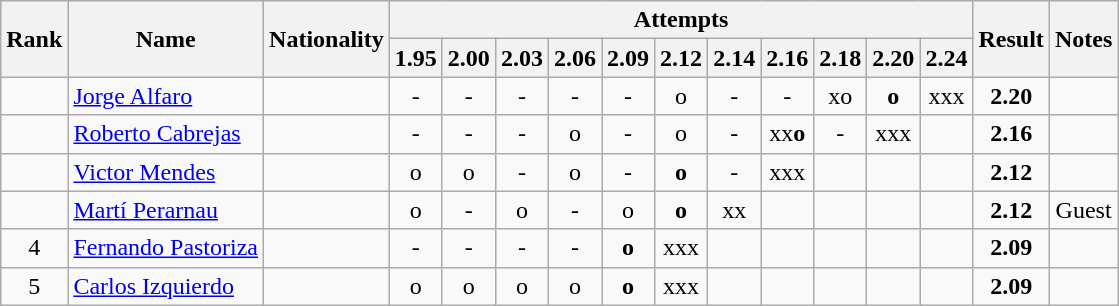<table class="wikitable sortable" style="text-align:center">
<tr>
<th rowspan=2>Rank</th>
<th rowspan=2>Name</th>
<th rowspan=2>Nationality</th>
<th colspan=11>Attempts</th>
<th rowspan=2>Result</th>
<th rowspan=2>Notes</th>
</tr>
<tr>
<th>1.95</th>
<th>2.00</th>
<th>2.03</th>
<th>2.06</th>
<th>2.09</th>
<th>2.12</th>
<th>2.14</th>
<th>2.16</th>
<th>2.18</th>
<th>2.20</th>
<th>2.24</th>
</tr>
<tr>
<td align=center></td>
<td align=left><a href='#'>Jorge Alfaro</a></td>
<td align=left></td>
<td>-</td>
<td>-</td>
<td>-</td>
<td>-</td>
<td>-</td>
<td>o</td>
<td>-</td>
<td>-</td>
<td>xo</td>
<td><strong>o</strong></td>
<td>xxx</td>
<td><strong>2.20</strong></td>
<td></td>
</tr>
<tr>
<td align=center></td>
<td align=left><a href='#'>Roberto Cabrejas</a></td>
<td align=left></td>
<td>-</td>
<td>-</td>
<td>-</td>
<td>o</td>
<td>-</td>
<td>o</td>
<td>-</td>
<td>xx<strong>o</strong></td>
<td>-</td>
<td>xxx</td>
<td></td>
<td><strong>2.16</strong></td>
<td></td>
</tr>
<tr>
<td align=center></td>
<td align=left><a href='#'>Victor Mendes</a></td>
<td align=left></td>
<td>o</td>
<td>o</td>
<td>-</td>
<td>o</td>
<td>-</td>
<td><strong>o</strong></td>
<td>-</td>
<td>xxx</td>
<td></td>
<td></td>
<td></td>
<td><strong>2.12</strong></td>
<td></td>
</tr>
<tr>
<td align=center></td>
<td align=left><a href='#'>Martí Perarnau</a></td>
<td align=left></td>
<td>o</td>
<td>-</td>
<td>o</td>
<td>-</td>
<td>o</td>
<td><strong>o</strong></td>
<td>xx</td>
<td></td>
<td></td>
<td></td>
<td></td>
<td><strong>2.12</strong></td>
<td>Guest</td>
</tr>
<tr>
<td align=center>4</td>
<td align=left><a href='#'>Fernando Pastoriza</a></td>
<td align=left></td>
<td>-</td>
<td>-</td>
<td>-</td>
<td>-</td>
<td><strong>o</strong></td>
<td>xxx</td>
<td></td>
<td></td>
<td></td>
<td></td>
<td></td>
<td><strong>2.09</strong></td>
<td></td>
</tr>
<tr>
<td align=center>5</td>
<td align=left><a href='#'>Carlos Izquierdo</a></td>
<td align=left></td>
<td>o</td>
<td>o</td>
<td>o</td>
<td>o</td>
<td><strong>o</strong></td>
<td>xxx</td>
<td></td>
<td></td>
<td></td>
<td></td>
<td></td>
<td><strong>2.09</strong></td>
<td></td>
</tr>
</table>
